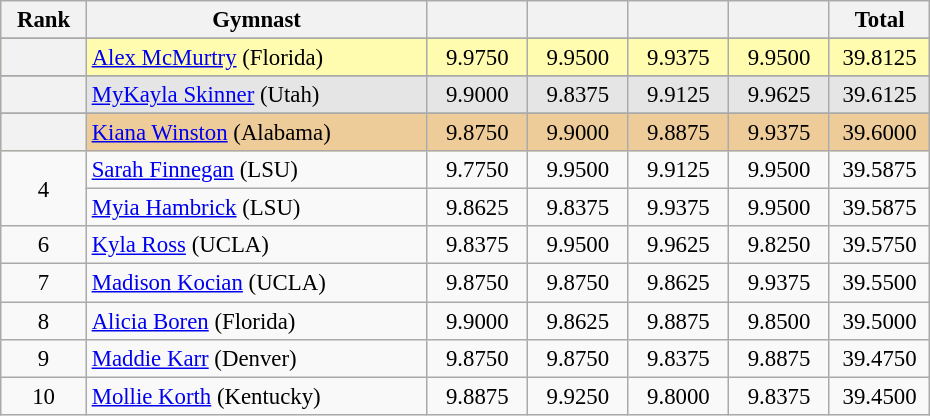<table class="wikitable sortable" style="text-align:center; font-size:95%">
<tr>
<th scope="col" style="width:50px;">Rank</th>
<th scope="col" style="width:220px;">Gymnast</th>
<th scope="col" style="width:60px;"></th>
<th scope="col" style="width:60px;"></th>
<th scope="col" style="width:60px;"></th>
<th scope="col" style="width:60px;"></th>
<th scope="col" style="width:60px;">Total</th>
</tr>
<tr>
</tr>
<tr style="background:#fffcaf;">
<th scope=row style="text-align:center"></th>
<td style="text-align:left;"><a href='#'>Alex McMurtry</a> (Florida)</td>
<td>9.9750</td>
<td>9.9500</td>
<td>9.9375</td>
<td>9.9500</td>
<td>39.8125</td>
</tr>
<tr>
</tr>
<tr style="background:#e5e5e5;">
<th scope=row style="text-align:center"></th>
<td style="text-align:left;"><a href='#'>MyKayla Skinner</a> (Utah)</td>
<td>9.9000</td>
<td>9.8375</td>
<td>9.9125</td>
<td>9.9625</td>
<td>39.6125</td>
</tr>
<tr>
</tr>
<tr style="background:#ec9;">
<th scope=row style="text-align:center"></th>
<td style="text-align:left;"><a href='#'>Kiana Winston</a> (Alabama)</td>
<td>9.8750</td>
<td>9.9000</td>
<td>9.8875</td>
<td>9.9375</td>
<td>39.6000</td>
</tr>
<tr>
<td rowspan="2">4</td>
<td style="text-align:left;"><a href='#'>Sarah Finnegan</a> (LSU)</td>
<td>9.7750</td>
<td>9.9500</td>
<td>9.9125</td>
<td>9.9500</td>
<td>39.5875</td>
</tr>
<tr>
<td style="text-align:left;"><a href='#'>Myia Hambrick</a> (LSU)</td>
<td>9.8625</td>
<td>9.8375</td>
<td>9.9375</td>
<td>9.9500</td>
<td>39.5875</td>
</tr>
<tr>
<td>6</td>
<td style="text-align:left;"><a href='#'>Kyla Ross</a> (UCLA)</td>
<td>9.8375</td>
<td>9.9500</td>
<td>9.9625</td>
<td>9.8250</td>
<td>39.5750</td>
</tr>
<tr>
<td>7</td>
<td style="text-align:left;"><a href='#'>Madison Kocian</a> (UCLA)</td>
<td>9.8750</td>
<td>9.8750</td>
<td>9.8625</td>
<td>9.9375</td>
<td>39.5500</td>
</tr>
<tr>
<td>8</td>
<td style="text-align:left;"><a href='#'>Alicia Boren</a> (Florida)</td>
<td>9.9000</td>
<td>9.8625</td>
<td>9.8875</td>
<td>9.8500</td>
<td>39.5000</td>
</tr>
<tr>
<td>9</td>
<td style="text-align:left;"><a href='#'>Maddie Karr</a> (Denver)</td>
<td>9.8750</td>
<td>9.8750</td>
<td>9.8375</td>
<td>9.8875</td>
<td>39.4750</td>
</tr>
<tr>
<td>10</td>
<td style="text-align:left;"><a href='#'>Mollie Korth</a> (Kentucky)</td>
<td>9.8875</td>
<td>9.9250</td>
<td>9.8000</td>
<td>9.8375</td>
<td>39.4500</td>
</tr>
</table>
